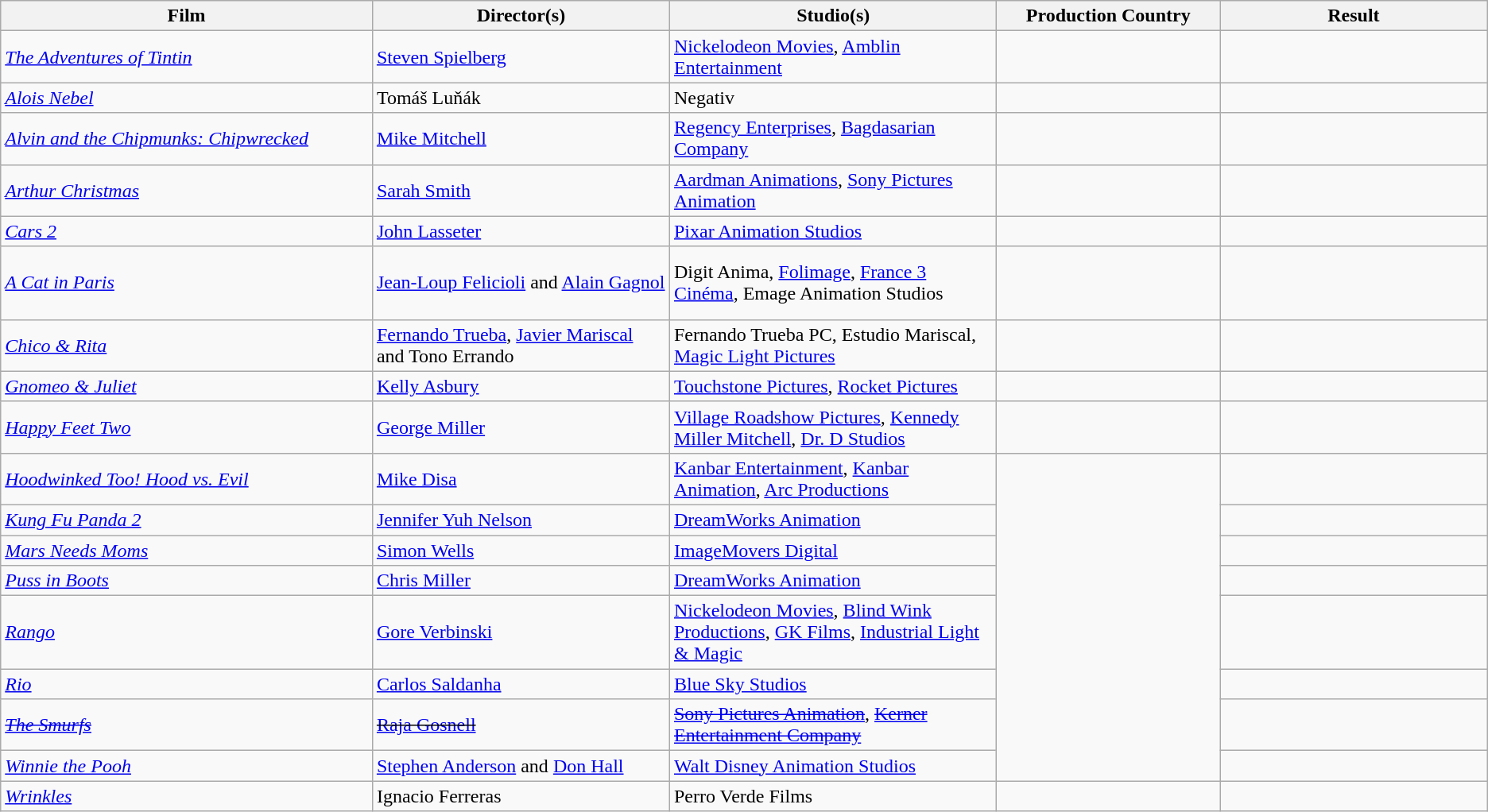<table class="wikitable">
<tr>
<th scope="col" style="width:25%;">Film</th>
<th scope="col" style="width:20%;">Director(s)</th>
<th scope="col" style="width:22%;">Studio(s)</th>
<th scope="col" style="width:15%;">Production Country</th>
<th scope="col">Result</th>
</tr>
<tr>
<td><em><a href='#'>The Adventures of Tintin</a></em></td>
<td><a href='#'>Steven Spielberg</a></td>
<td><a href='#'>Nickelodeon Movies</a>, <a href='#'>Amblin Entertainment</a></td>
<td><br></td>
<td></td>
</tr>
<tr>
<td><em><a href='#'>Alois Nebel</a></em></td>
<td>Tomáš Luňák</td>
<td>Negativ</td>
<td><br></td>
<td></td>
</tr>
<tr>
<td><em><a href='#'>Alvin and the Chipmunks: Chipwrecked</a></em></td>
<td><a href='#'>Mike Mitchell</a></td>
<td><a href='#'>Regency Enterprises</a>, <a href='#'>Bagdasarian Company</a></td>
<td></td>
<td></td>
</tr>
<tr>
<td><em><a href='#'>Arthur Christmas</a></em></td>
<td><a href='#'>Sarah Smith</a></td>
<td><a href='#'>Aardman Animations</a>, <a href='#'>Sony Pictures Animation</a></td>
<td><br></td>
<td></td>
</tr>
<tr>
<td><em><a href='#'>Cars 2</a></em></td>
<td><a href='#'>John Lasseter</a></td>
<td><a href='#'>Pixar Animation Studios</a></td>
<td></td>
<td></td>
</tr>
<tr>
<td><em><a href='#'>A Cat in Paris</a></em></td>
<td><a href='#'>Jean-Loup Felicioli</a> and <a href='#'>Alain Gagnol</a></td>
<td>Digit Anima, <a href='#'>Folimage</a>, <a href='#'>France 3 Cinéma</a>, Emage Animation Studios</td>
<td><br><br><br></td>
<td></td>
</tr>
<tr>
<td><em><a href='#'>Chico & Rita</a></em></td>
<td><a href='#'>Fernando Trueba</a>, <a href='#'>Javier Mariscal</a> and Tono Errando</td>
<td>Fernando Trueba PC, Estudio Mariscal, <a href='#'>Magic Light Pictures</a></td>
<td></td>
<td></td>
</tr>
<tr>
<td><em><a href='#'>Gnomeo & Juliet</a></em></td>
<td><a href='#'>Kelly Asbury</a></td>
<td><a href='#'>Touchstone Pictures</a>, <a href='#'>Rocket Pictures</a></td>
<td><br></td>
<td></td>
</tr>
<tr>
<td><em><a href='#'>Happy Feet Two</a></em></td>
<td><a href='#'>George Miller</a></td>
<td><a href='#'>Village Roadshow Pictures</a>, <a href='#'>Kennedy Miller Mitchell</a>, <a href='#'>Dr. D Studios</a></td>
<td><br></td>
<td></td>
</tr>
<tr>
<td><em><a href='#'>Hoodwinked Too! Hood vs. Evil</a></em></td>
<td><a href='#'>Mike Disa</a></td>
<td><a href='#'>Kanbar Entertainment</a>, <a href='#'>Kanbar Animation</a>, <a href='#'>Arc Productions</a></td>
<td rowspan="8"></td>
<td></td>
</tr>
<tr>
<td><em><a href='#'>Kung Fu Panda 2</a></em></td>
<td><a href='#'>Jennifer Yuh Nelson</a></td>
<td><a href='#'>DreamWorks Animation</a></td>
<td></td>
</tr>
<tr>
<td><em><a href='#'>Mars Needs Moms</a></em></td>
<td><a href='#'>Simon Wells</a></td>
<td><a href='#'>ImageMovers Digital</a></td>
<td></td>
</tr>
<tr>
<td><em><a href='#'>Puss in Boots</a></em></td>
<td><a href='#'>Chris Miller</a></td>
<td><a href='#'>DreamWorks Animation</a></td>
<td></td>
</tr>
<tr>
<td><em><a href='#'>Rango</a></em></td>
<td><a href='#'>Gore Verbinski</a></td>
<td><a href='#'>Nickelodeon Movies</a>, <a href='#'>Blind Wink Productions</a>, <a href='#'>GK Films</a>, <a href='#'>Industrial Light & Magic</a></td>
<td></td>
</tr>
<tr>
<td><em><a href='#'>Rio</a></em></td>
<td><a href='#'>Carlos Saldanha</a></td>
<td><a href='#'>Blue Sky Studios</a></td>
<td></td>
</tr>
<tr>
<td><em><a href='#'><s>The Smurfs</s></a></em></td>
<td><s><a href='#'>Raja Gosnell</a></s></td>
<td><a href='#'><s>Sony Pictures Animation</s></a>, <a href='#'><s>Kerner Entertainment Company</s></a></td>
<td></td>
</tr>
<tr>
<td><em><a href='#'>Winnie the Pooh</a></em></td>
<td><a href='#'>Stephen Anderson</a> and <a href='#'>Don Hall</a></td>
<td><a href='#'>Walt Disney Animation Studios</a></td>
<td></td>
</tr>
<tr>
<td><em><a href='#'>Wrinkles</a></em></td>
<td>Ignacio Ferreras</td>
<td>Perro Verde Films</td>
<td></td>
<td></td>
</tr>
</table>
